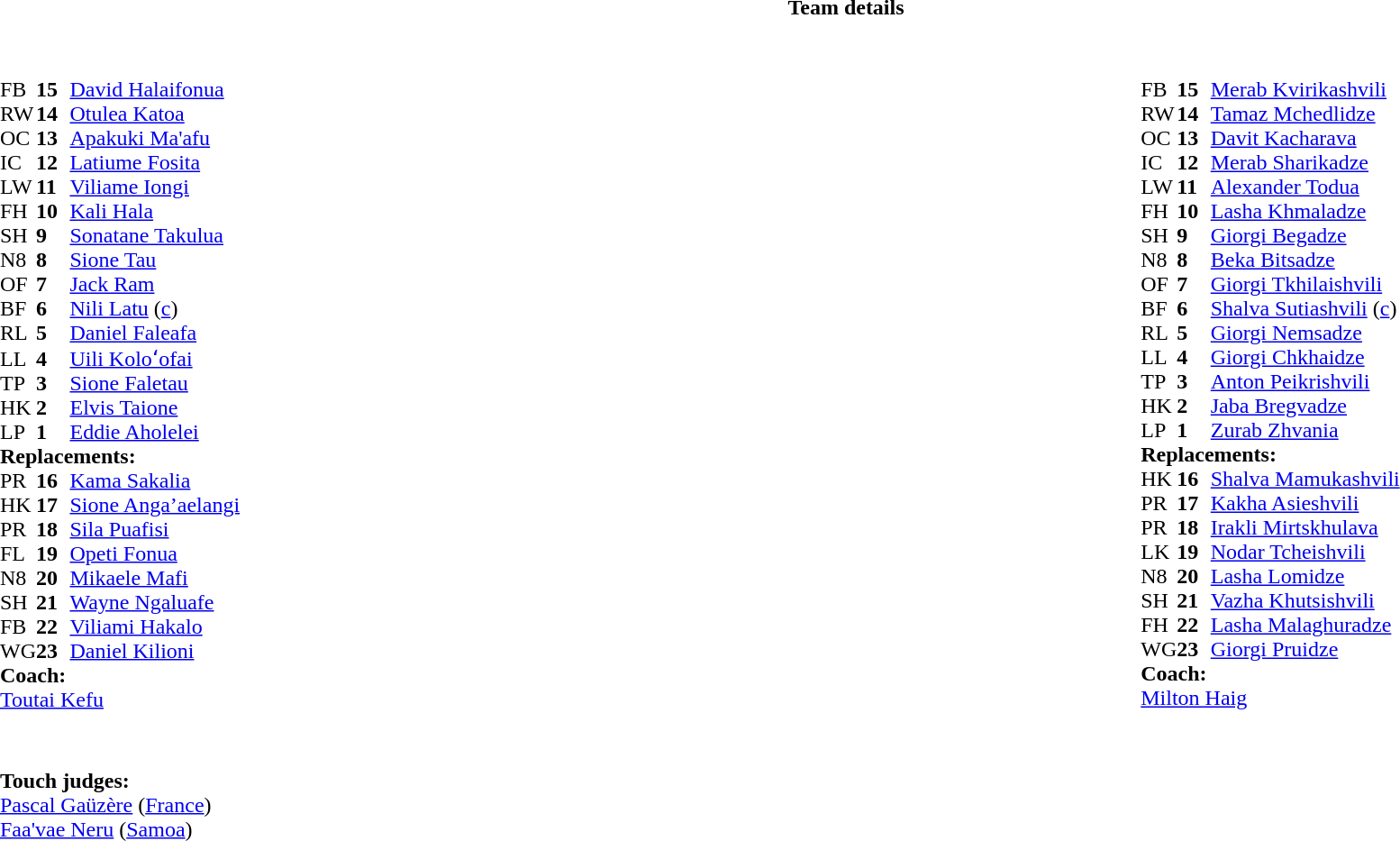<table border="0" width="100%" class="collapsible collapsed">
<tr>
<th>Team details</th>
</tr>
<tr>
<td><br><table style="width:100%;">
<tr>
<td style="vertical-align:top; width:50%"><br><table cellspacing="0" cellpadding="0">
<tr>
<th width="25"></th>
<th width="25"></th>
</tr>
<tr>
<td>FB</td>
<td><strong>15</strong></td>
<td><a href='#'>David Halaifonua</a></td>
</tr>
<tr>
<td>RW</td>
<td><strong>14</strong></td>
<td><a href='#'>Otulea Katoa</a></td>
</tr>
<tr>
<td>OC</td>
<td><strong>13</strong></td>
<td><a href='#'>Apakuki Ma'afu</a></td>
</tr>
<tr>
<td>IC</td>
<td><strong>12</strong></td>
<td><a href='#'>Latiume Fosita</a></td>
</tr>
<tr>
<td>LW</td>
<td><strong>11</strong></td>
<td><a href='#'>Viliame Iongi</a></td>
<td></td>
<td></td>
</tr>
<tr>
<td>FH</td>
<td><strong>10</strong></td>
<td><a href='#'>Kali Hala</a></td>
<td></td>
<td></td>
</tr>
<tr>
<td>SH</td>
<td><strong>9</strong></td>
<td><a href='#'>Sonatane Takulua</a></td>
<td></td>
<td></td>
</tr>
<tr>
<td>N8</td>
<td><strong>8</strong></td>
<td><a href='#'>Sione Tau</a></td>
<td></td>
</tr>
<tr>
<td>OF</td>
<td><strong>7</strong></td>
<td><a href='#'>Jack Ram</a></td>
</tr>
<tr>
<td>BF</td>
<td><strong>6</strong></td>
<td><a href='#'>Nili Latu</a> (<a href='#'>c</a>)</td>
</tr>
<tr>
<td>RL</td>
<td><strong>5</strong></td>
<td><a href='#'>Daniel Faleafa</a></td>
</tr>
<tr>
<td>LL</td>
<td><strong>4</strong></td>
<td><a href='#'>Uili Koloʻofai</a></td>
<td></td>
<td></td>
</tr>
<tr>
<td>TP</td>
<td><strong>3</strong></td>
<td><a href='#'>Sione Faletau</a></td>
<td></td>
<td></td>
</tr>
<tr>
<td>HK</td>
<td><strong>2</strong></td>
<td><a href='#'>Elvis Taione</a></td>
<td></td>
<td></td>
</tr>
<tr>
<td>LP</td>
<td><strong>1</strong></td>
<td><a href='#'>Eddie Aholelei</a></td>
<td></td>
<td></td>
</tr>
<tr>
<td colspan=3><strong>Replacements:</strong></td>
</tr>
<tr>
<td>PR</td>
<td><strong>16</strong></td>
<td><a href='#'>Kama Sakalia</a></td>
<td></td>
<td></td>
</tr>
<tr>
<td>HK</td>
<td><strong>17</strong></td>
<td><a href='#'>Sione Anga’aelangi</a></td>
<td></td>
<td></td>
</tr>
<tr>
<td>PR</td>
<td><strong>18</strong></td>
<td><a href='#'>Sila Puafisi</a></td>
<td></td>
<td></td>
</tr>
<tr>
<td>FL</td>
<td><strong>19</strong></td>
<td><a href='#'>Opeti Fonua</a></td>
<td></td>
<td></td>
</tr>
<tr>
<td>N8</td>
<td><strong>20</strong></td>
<td><a href='#'>Mikaele Mafi</a></td>
</tr>
<tr>
<td>SH</td>
<td><strong>21</strong></td>
<td><a href='#'>Wayne Ngaluafe</a></td>
<td></td>
<td></td>
</tr>
<tr>
<td>FB</td>
<td><strong>22</strong></td>
<td><a href='#'>Viliami Hakalo</a></td>
<td></td>
<td></td>
</tr>
<tr>
<td>WG</td>
<td><strong>23</strong></td>
<td><a href='#'>Daniel Kilioni</a></td>
<td></td>
<td></td>
</tr>
<tr>
<td colspan=3><strong>Coach:</strong></td>
</tr>
<tr>
<td colspan="4"> <a href='#'>Toutai Kefu</a></td>
</tr>
</table>
</td>
<td style="vertical-align:top; width:50%"><br><table cellspacing="0" cellpadding="0" style="margin:auto">
<tr>
<th width="25"></th>
<th width="25"></th>
</tr>
<tr>
<td>FB</td>
<td><strong>15</strong></td>
<td><a href='#'>Merab Kvirikashvili</a></td>
<td></td>
<td></td>
</tr>
<tr>
<td>RW</td>
<td><strong>14</strong></td>
<td><a href='#'>Tamaz Mchedlidze</a></td>
<td></td>
<td></td>
</tr>
<tr>
<td>OC</td>
<td><strong>13</strong></td>
<td><a href='#'>Davit Kacharava</a></td>
</tr>
<tr>
<td>IC</td>
<td><strong>12</strong></td>
<td><a href='#'>Merab Sharikadze</a></td>
</tr>
<tr>
<td>LW</td>
<td><strong>11</strong></td>
<td><a href='#'>Alexander Todua</a></td>
</tr>
<tr>
<td>FH</td>
<td><strong>10</strong></td>
<td><a href='#'>Lasha Khmaladze</a></td>
</tr>
<tr>
<td>SH</td>
<td><strong>9</strong></td>
<td><a href='#'>Giorgi Begadze</a></td>
<td></td>
<td></td>
</tr>
<tr>
<td>N8</td>
<td><strong>8</strong></td>
<td><a href='#'>Beka Bitsadze</a></td>
</tr>
<tr>
<td>OF</td>
<td><strong>7</strong></td>
<td><a href='#'>Giorgi Tkhilaishvili</a></td>
<td></td>
<td></td>
</tr>
<tr>
<td>BF</td>
<td><strong>6</strong></td>
<td><a href='#'>Shalva Sutiashvili</a> (<a href='#'>c</a>)</td>
</tr>
<tr>
<td>RL</td>
<td><strong>5</strong></td>
<td><a href='#'>Giorgi Nemsadze</a></td>
</tr>
<tr>
<td>LL</td>
<td><strong>4</strong></td>
<td><a href='#'>Giorgi Chkhaidze</a></td>
<td></td>
<td></td>
</tr>
<tr>
<td>TP</td>
<td><strong>3</strong></td>
<td><a href='#'>Anton Peikrishvili</a></td>
<td></td>
<td></td>
</tr>
<tr>
<td>HK</td>
<td><strong>2</strong></td>
<td><a href='#'>Jaba Bregvadze</a></td>
<td></td>
<td></td>
</tr>
<tr>
<td>LP</td>
<td><strong>1</strong></td>
<td><a href='#'>Zurab Zhvania</a></td>
<td></td>
<td></td>
</tr>
<tr>
<td colspan=3><strong>Replacements:</strong></td>
</tr>
<tr>
<td>HK</td>
<td><strong>16</strong></td>
<td><a href='#'>Shalva Mamukashvili</a></td>
<td></td>
<td></td>
</tr>
<tr>
<td>PR</td>
<td><strong>17</strong></td>
<td><a href='#'>Kakha Asieshvili</a></td>
<td></td>
<td></td>
</tr>
<tr>
<td>PR</td>
<td><strong>18</strong></td>
<td><a href='#'>Irakli Mirtskhulava</a></td>
<td></td>
<td></td>
</tr>
<tr>
<td>LK</td>
<td><strong>19</strong></td>
<td><a href='#'>Nodar Tcheishvili</a></td>
<td></td>
<td></td>
</tr>
<tr>
<td>N8</td>
<td><strong>20</strong></td>
<td><a href='#'>Lasha Lomidze</a></td>
<td></td>
<td></td>
</tr>
<tr>
<td>SH</td>
<td><strong>21</strong></td>
<td><a href='#'>Vazha Khutsishvili</a></td>
<td></td>
<td></td>
</tr>
<tr>
<td>FH</td>
<td><strong>22</strong></td>
<td><a href='#'>Lasha Malaghuradze</a></td>
<td></td>
<td></td>
</tr>
<tr>
<td>WG</td>
<td><strong>23</strong></td>
<td><a href='#'>Giorgi Pruidze</a></td>
<td></td>
<td></td>
</tr>
<tr>
<td colspan=3><strong>Coach:</strong></td>
</tr>
<tr>
<td colspan="4"> <a href='#'>Milton Haig</a></td>
</tr>
</table>
</td>
</tr>
</table>
<table style="width:100%">
<tr>
<td><br><br><strong>Touch judges:</strong>
<br><a href='#'>Pascal Gaüzère</a> (<a href='#'>France</a>)
<br><a href='#'>Faa'vae Neru</a> (<a href='#'>Samoa</a>)</td>
</tr>
</table>
</td>
</tr>
</table>
